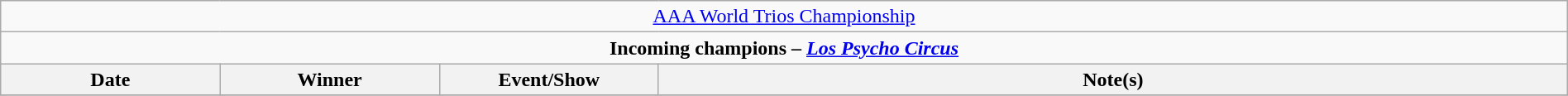<table class="wikitable" style="text-align:center; width:100%;">
<tr>
<td colspan="4" style="text-align: center;"><a href='#'>AAA World Trios Championship</a></td>
</tr>
<tr>
<td colspan="4" style="text-align: center;"><strong>Incoming champions – <em><a href='#'>Los Psycho Circus</a></em> </strong></td>
</tr>
<tr>
<th width=14%>Date</th>
<th width=14%>Winner</th>
<th width=14%>Event/Show</th>
<th width=58%>Note(s)</th>
</tr>
<tr>
</tr>
</table>
